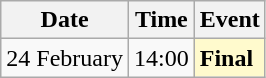<table class=wikitable>
<tr>
<th>Date</th>
<th>Time</th>
<th>Event</th>
</tr>
<tr>
<td>24 February</td>
<td>14:00</td>
<td style=background:lemonchiffon><strong>Final</strong></td>
</tr>
</table>
